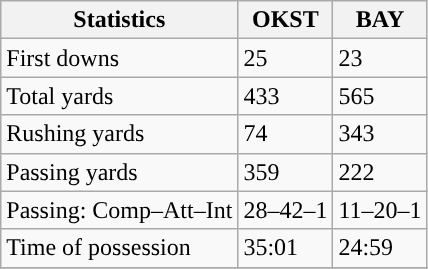<table class="wikitable" style="float: left;">
<tr>
<th>Statistics</th>
<th>OKST</th>
<th>BAY</th>
</tr>
<tr>
<td>First downs</td>
<td>25</td>
<td>23</td>
</tr>
<tr>
<td>Total yards</td>
<td>433</td>
<td>565</td>
</tr>
<tr>
<td>Rushing yards</td>
<td>74</td>
<td>343</td>
</tr>
<tr>
<td>Passing yards</td>
<td>359</td>
<td>222</td>
</tr>
<tr>
<td>Passing: Comp–Att–Int</td>
<td>28–42–1</td>
<td>11–20–1</td>
</tr>
<tr>
<td>Time of possession</td>
<td>35:01</td>
<td>24:59</td>
</tr>
<tr>
</tr>
</table>
